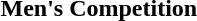<table>
<tr>
<td><strong>Men's Competition</strong></td>
<td></td>
<td></td>
<td></td>
</tr>
<tr>
</tr>
</table>
